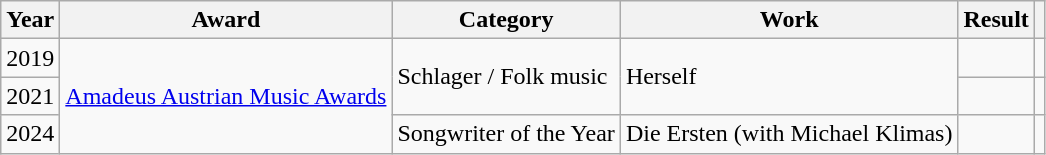<table class="wikitable">
<tr>
<th scope="col">Year</th>
<th scope="col">Award</th>
<th>Category</th>
<th scope="col">Work</th>
<th scope="col">Result</th>
<th scope="col" class="unsortable"></th>
</tr>
<tr>
<td>2019</td>
<td rowspan=3><a href='#'>Amadeus Austrian Music Awards</a></td>
<td rowspan=2>Schlager / Folk music</td>
<td rowspan=2>Herself</td>
<td></td>
<td></td>
</tr>
<tr>
<td>2021</td>
<td></td>
<td></td>
</tr>
<tr>
<td>2024</td>
<td>Songwriter of the Year</td>
<td>Die Ersten (with Michael Klimas)</td>
<td></td>
<td></td>
</tr>
</table>
